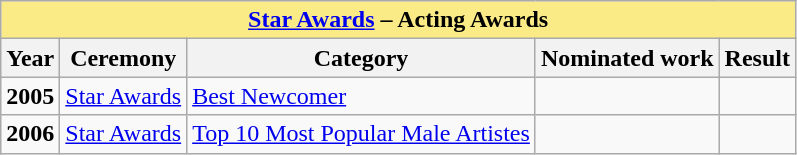<table class="wikitable sortable">
<tr>
<th colspan="5" – style="background:#FAEB86;" align="center"><a href='#'>Star Awards</a> – Acting Awards</th>
</tr>
<tr>
<th>Year</th>
<th>Ceremony</th>
<th>Category</th>
<th>Nominated work</th>
<th>Result</th>
</tr>
<tr>
<td><strong>2005</strong></td>
<td><a href='#'>Star Awards</a></td>
<td><a href='#'>Best Newcomer</a></td>
<td></td>
<td></td>
</tr>
<tr>
<td><strong>2006</strong></td>
<td><a href='#'>Star Awards</a></td>
<td><a href='#'>Top 10 Most Popular Male Artistes</a></td>
<td></td>
<td></td>
</tr>
</table>
